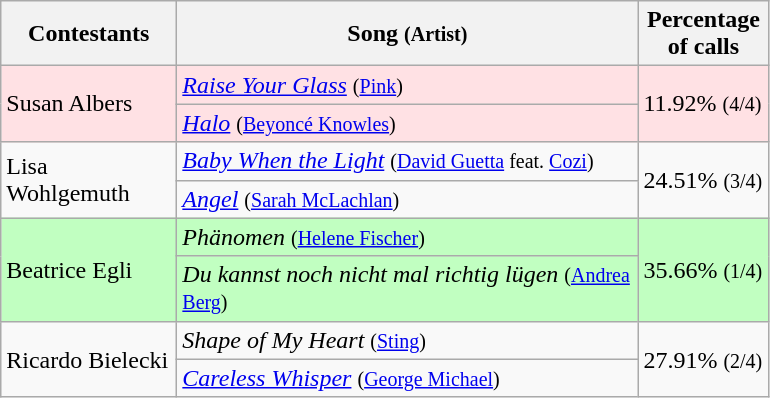<table class="wikitable">
<tr>
<th style="width:110px;">Contestants</th>
<th style="width:300px;">Song <small>(Artist)</small></th>
<th style="width:80px;">Percentage of calls</th>
</tr>
<tr bgcolor="#FFE1E4">
<td align="left" rowspan=2>Susan Albers</td>
<td align="left"><em><a href='#'>Raise Your Glass</a></em> <small>(<a href='#'>Pink</a>)</small></td>
<td rowspan=2>11.92% <small>(4/4)</small></td>
</tr>
<tr bgcolor="#FFE1E4">
<td align="left"><em><a href='#'>Halo</a></em> <small>(<a href='#'>Beyoncé Knowles</a>)</small></td>
</tr>
<tr>
<td align="left" rowspan=2>Lisa Wohlgemuth</td>
<td align="left"><em><a href='#'>Baby When the Light</a></em> <small>(<a href='#'>David Guetta</a> feat. <a href='#'>Cozi</a>)</small></td>
<td rowspan=2>24.51% <small>(3/4)</small></td>
</tr>
<tr>
<td align="left"><em><a href='#'>Angel</a></em> <small>(<a href='#'>Sarah McLachlan</a>)</small></td>
</tr>
<tr style="background:#c1ffc1;">
<td align="left" rowspan=2>Beatrice Egli</td>
<td align="left"><em>Phänomen</em> <small>(<a href='#'>Helene Fischer</a>)</small></td>
<td rowspan=2>35.66% <small>(1/4)</small></td>
</tr>
<tr style="background:#c1ffc1;">
<td align="left"><em>Du kannst noch nicht mal richtig lügen</em> <small>(<a href='#'>Andrea Berg</a>)</small></td>
</tr>
<tr>
<td align="left" rowspan=2>Ricardo Bielecki</td>
<td align="left"><em>Shape of My Heart</em> <small>(<a href='#'>Sting</a>)</small></td>
<td rowspan=2>27.91% <small>(2/4)</small></td>
</tr>
<tr>
<td align="left"><em><a href='#'>Careless Whisper</a></em> <small>(<a href='#'>George Michael</a>)</small></td>
</tr>
</table>
